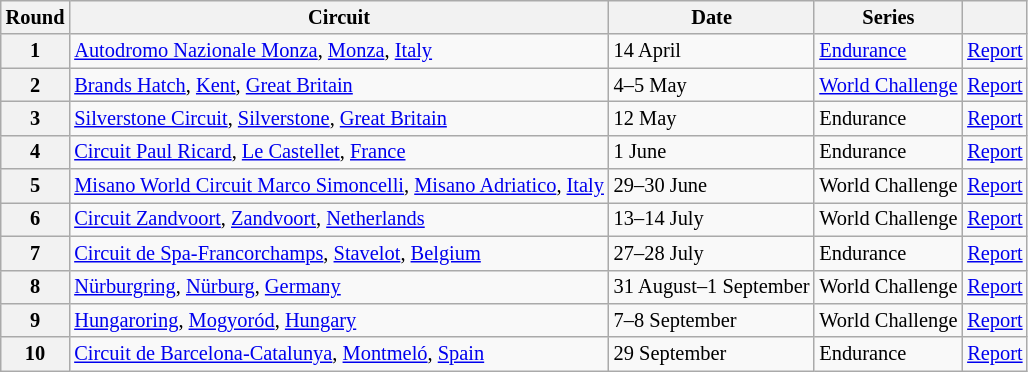<table class="wikitable" style="font-size: 85%;">
<tr>
<th>Round</th>
<th>Circuit</th>
<th>Date</th>
<th>Series</th>
<th></th>
</tr>
<tr>
<th>1</th>
<td> <a href='#'>Autodromo Nazionale Monza</a>, <a href='#'>Monza</a>, <a href='#'>Italy</a></td>
<td>14 April</td>
<td><a href='#'>Endurance</a></td>
<td><a href='#'>Report</a></td>
</tr>
<tr>
<th>2</th>
<td> <a href='#'>Brands Hatch</a>, <a href='#'>Kent</a>, <a href='#'>Great Britain</a></td>
<td>4–5 May</td>
<td><a href='#'>World Challenge</a></td>
<td><a href='#'>Report</a></td>
</tr>
<tr>
<th>3</th>
<td> <a href='#'>Silverstone Circuit</a>, <a href='#'>Silverstone</a>, <a href='#'>Great Britain</a></td>
<td>12 May</td>
<td>Endurance</td>
<td><a href='#'>Report</a></td>
</tr>
<tr>
<th>4</th>
<td> <a href='#'>Circuit Paul Ricard</a>, <a href='#'>Le Castellet</a>, <a href='#'>France</a></td>
<td>1 June</td>
<td>Endurance</td>
<td><a href='#'>Report</a></td>
</tr>
<tr>
<th>5</th>
<td> <a href='#'>Misano World Circuit Marco Simoncelli</a>, <a href='#'>Misano Adriatico</a>, <a href='#'>Italy</a></td>
<td>29–30 June</td>
<td>World Challenge</td>
<td><a href='#'>Report</a></td>
</tr>
<tr>
<th>6</th>
<td> <a href='#'>Circuit Zandvoort</a>, <a href='#'>Zandvoort</a>, <a href='#'>Netherlands</a></td>
<td>13–14 July</td>
<td>World Challenge</td>
<td><a href='#'>Report</a></td>
</tr>
<tr>
<th>7</th>
<td> <a href='#'>Circuit de Spa-Francorchamps</a>, <a href='#'>Stavelot</a>, <a href='#'>Belgium</a></td>
<td>27–28 July</td>
<td>Endurance</td>
<td><a href='#'>Report</a></td>
</tr>
<tr>
<th>8</th>
<td> <a href='#'>Nürburgring</a>, <a href='#'>Nürburg</a>, <a href='#'>Germany</a></td>
<td>31 August–1 September</td>
<td>World Challenge</td>
<td><a href='#'>Report</a></td>
</tr>
<tr>
<th>9</th>
<td> <a href='#'>Hungaroring</a>, <a href='#'>Mogyoród</a>, <a href='#'>Hungary</a></td>
<td>7–8 September</td>
<td>World Challenge</td>
<td><a href='#'>Report</a></td>
</tr>
<tr>
<th>10</th>
<td> <a href='#'>Circuit de Barcelona-Catalunya</a>, <a href='#'>Montmeló</a>, <a href='#'>Spain</a></td>
<td>29 September</td>
<td>Endurance</td>
<td><a href='#'>Report</a></td>
</tr>
</table>
